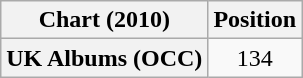<table class="wikitable plainrowheaders" style="text-align:center">
<tr>
<th scope="col">Chart (2010)</th>
<th scope="col">Position</th>
</tr>
<tr>
<th scope="row">UK Albums (OCC)</th>
<td>134</td>
</tr>
</table>
